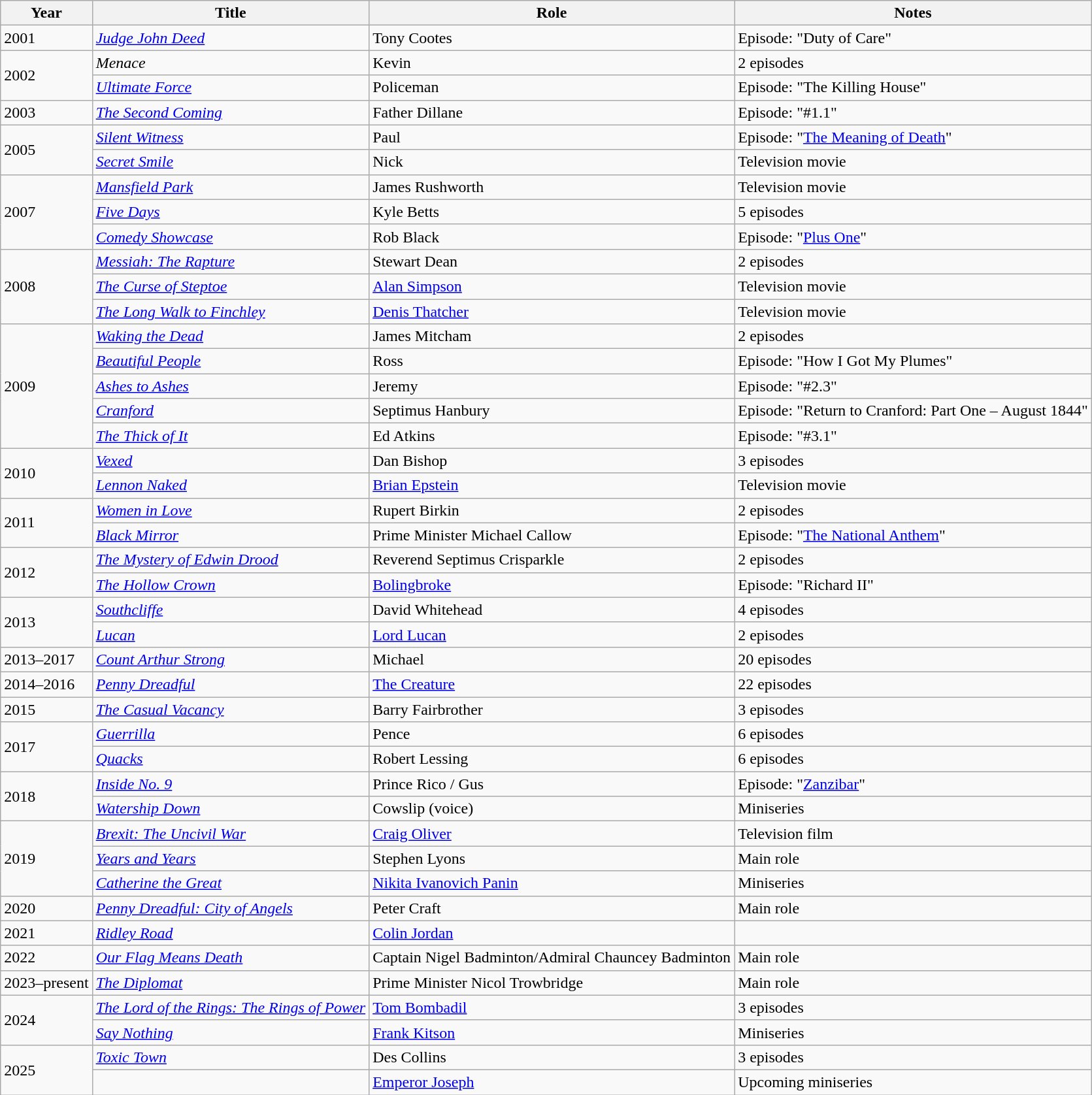<table class="wikitable sortable">
<tr>
<th>Year</th>
<th>Title</th>
<th>Role</th>
<th>Notes</th>
</tr>
<tr>
<td>2001</td>
<td><em><a href='#'>Judge John Deed</a></em></td>
<td>Tony Cootes</td>
<td>Episode: "Duty of Care"</td>
</tr>
<tr>
<td rowspan="2">2002</td>
<td><em>Menace</em></td>
<td>Kevin</td>
<td>2 episodes</td>
</tr>
<tr>
<td><em><a href='#'>Ultimate Force</a></em></td>
<td>Policeman</td>
<td>Episode: "The Killing House"</td>
</tr>
<tr>
<td>2003</td>
<td><em><a href='#'>The Second Coming</a></em></td>
<td>Father Dillane</td>
<td>Episode: "#1.1"</td>
</tr>
<tr>
<td rowspan="2">2005</td>
<td><em><a href='#'>Silent Witness</a></em></td>
<td>Paul</td>
<td>Episode: "<a href='#'>The Meaning of Death</a>"</td>
</tr>
<tr>
<td><em><a href='#'>Secret Smile</a></em></td>
<td>Nick</td>
<td>Television movie</td>
</tr>
<tr>
<td rowspan="3">2007</td>
<td><em><a href='#'>Mansfield Park</a></em></td>
<td>James Rushworth</td>
<td>Television movie</td>
</tr>
<tr>
<td><em><a href='#'>Five Days</a></em></td>
<td>Kyle Betts</td>
<td>5 episodes</td>
</tr>
<tr>
<td><em><a href='#'>Comedy Showcase</a></em></td>
<td>Rob Black</td>
<td>Episode: "<a href='#'>Plus One</a>"</td>
</tr>
<tr>
<td rowspan="3">2008</td>
<td><em><a href='#'>Messiah: The Rapture</a></em></td>
<td>Stewart Dean</td>
<td>2 episodes</td>
</tr>
<tr>
<td><em><a href='#'>The Curse of Steptoe</a></em></td>
<td><a href='#'>Alan Simpson</a></td>
<td>Television movie</td>
</tr>
<tr>
<td><em><a href='#'>The Long Walk to Finchley</a></em></td>
<td><a href='#'>Denis Thatcher</a></td>
<td>Television movie</td>
</tr>
<tr>
<td rowspan="5">2009</td>
<td><em><a href='#'>Waking the Dead</a></em></td>
<td>James Mitcham</td>
<td>2 episodes</td>
</tr>
<tr>
<td><em><a href='#'>Beautiful People</a></em></td>
<td>Ross</td>
<td>Episode: "How I Got My Plumes"</td>
</tr>
<tr>
<td><em><a href='#'>Ashes to Ashes</a></em></td>
<td>Jeremy</td>
<td>Episode: "#2.3"</td>
</tr>
<tr>
<td><em><a href='#'>Cranford</a></em></td>
<td>Septimus Hanbury</td>
<td>Episode: "Return to Cranford: Part One – August 1844"</td>
</tr>
<tr>
<td><em><a href='#'>The Thick of It</a></em></td>
<td>Ed Atkins</td>
<td>Episode: "#3.1"</td>
</tr>
<tr>
<td rowspan="2">2010</td>
<td><em><a href='#'>Vexed</a></em></td>
<td>Dan Bishop</td>
<td>3 episodes</td>
</tr>
<tr>
<td><em><a href='#'>Lennon Naked</a></em></td>
<td><a href='#'>Brian Epstein</a></td>
<td>Television movie</td>
</tr>
<tr>
<td rowspan="2">2011</td>
<td><em><a href='#'>Women in Love</a></em></td>
<td>Rupert Birkin</td>
<td>2 episodes</td>
</tr>
<tr>
<td><em><a href='#'>Black Mirror</a></em></td>
<td>Prime Minister Michael Callow</td>
<td>Episode: "<a href='#'>The National Anthem</a>"</td>
</tr>
<tr>
<td rowspan="2">2012</td>
<td><em><a href='#'>The Mystery of Edwin Drood</a></em></td>
<td>Reverend Septimus Crisparkle</td>
<td>2 episodes</td>
</tr>
<tr>
<td><em><a href='#'>The Hollow Crown</a></em></td>
<td><a href='#'>Bolingbroke</a></td>
<td>Episode: "Richard II"</td>
</tr>
<tr>
<td rowspan="2">2013</td>
<td><em><a href='#'>Southcliffe</a></em></td>
<td>David Whitehead</td>
<td>4 episodes</td>
</tr>
<tr>
<td><em><a href='#'>Lucan</a></em></td>
<td><a href='#'>Lord Lucan</a></td>
<td>2 episodes</td>
</tr>
<tr>
<td>2013–2017</td>
<td><em><a href='#'>Count Arthur Strong</a></em></td>
<td>Michael</td>
<td>20 episodes</td>
</tr>
<tr>
<td>2014–2016</td>
<td><em><a href='#'>Penny Dreadful</a></em></td>
<td><a href='#'>The Creature</a></td>
<td>22 episodes</td>
</tr>
<tr>
<td>2015</td>
<td><em><a href='#'>The Casual Vacancy</a></em></td>
<td>Barry Fairbrother</td>
<td>3 episodes</td>
</tr>
<tr>
<td rowspan="2">2017</td>
<td><em><a href='#'>Guerrilla</a></em></td>
<td>Pence</td>
<td>6 episodes</td>
</tr>
<tr>
<td><em><a href='#'>Quacks</a></em></td>
<td>Robert Lessing</td>
<td>6 episodes</td>
</tr>
<tr>
<td rowspan="2">2018</td>
<td><em><a href='#'>Inside No. 9</a></em></td>
<td>Prince Rico / Gus</td>
<td>Episode: "<a href='#'>Zanzibar</a>"</td>
</tr>
<tr>
<td><em><a href='#'>Watership Down</a></em></td>
<td>Cowslip (voice)</td>
<td>Miniseries</td>
</tr>
<tr>
<td rowspan="3">2019</td>
<td><em><a href='#'>Brexit: The Uncivil War</a></em></td>
<td><a href='#'>Craig Oliver</a></td>
<td>Television film</td>
</tr>
<tr>
<td><em><a href='#'>Years and Years</a></em></td>
<td>Stephen Lyons</td>
<td>Main role</td>
</tr>
<tr>
<td><em><a href='#'>Catherine the Great</a></em></td>
<td><a href='#'>Nikita Ivanovich Panin</a></td>
<td>Miniseries</td>
</tr>
<tr>
<td>2020</td>
<td><em><a href='#'>Penny Dreadful: City of Angels</a></em></td>
<td>Peter Craft</td>
<td>Main role</td>
</tr>
<tr>
<td>2021</td>
<td><em><a href='#'>Ridley Road</a></em></td>
<td><a href='#'>Colin Jordan</a></td>
<td></td>
</tr>
<tr>
<td>2022</td>
<td><em><a href='#'>Our Flag Means Death</a></em></td>
<td>Captain Nigel Badminton/Admiral Chauncey Badminton</td>
<td>Main role</td>
</tr>
<tr>
<td>2023–present</td>
<td><em><a href='#'>The Diplomat</a></em></td>
<td>Prime Minister Nicol Trowbridge</td>
<td>Main role</td>
</tr>
<tr>
<td rowspan="2">2024</td>
<td><em><a href='#'>The Lord of the Rings: The Rings of Power</a></em></td>
<td><a href='#'>Tom Bombadil</a></td>
<td>3 episodes</td>
</tr>
<tr>
<td><em><a href='#'>Say Nothing</a></em></td>
<td><a href='#'>Frank Kitson</a></td>
<td>Miniseries</td>
</tr>
<tr>
<td rowspan="2">2025</td>
<td><em><a href='#'>Toxic Town</a></em></td>
<td>Des Collins</td>
<td>3 episodes</td>
</tr>
<tr>
<td></td>
<td><a href='#'>Emperor Joseph</a></td>
<td>Upcoming miniseries</td>
</tr>
</table>
